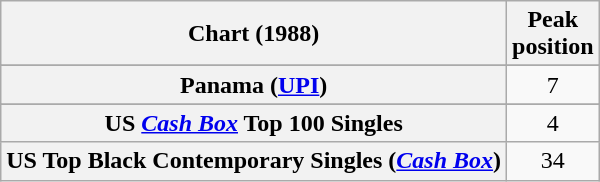<table class="wikitable sortable plainrowheaders" style="text-align:center">
<tr>
<th scope="col">Chart (1988)</th>
<th scope="col">Peak<br>position</th>
</tr>
<tr>
</tr>
<tr>
</tr>
<tr>
<th scope="row">Panama (<a href='#'>UPI</a>)</th>
<td>7</td>
</tr>
<tr>
</tr>
<tr>
</tr>
<tr>
</tr>
<tr>
</tr>
<tr>
</tr>
<tr>
<th scope="row">US <em><a href='#'>Cash Box</a></em> Top 100 Singles</th>
<td>4</td>
</tr>
<tr>
<th scope="row">US Top Black Contemporary Singles (<em><a href='#'>Cash Box</a></em>)</th>
<td>34</td>
</tr>
</table>
